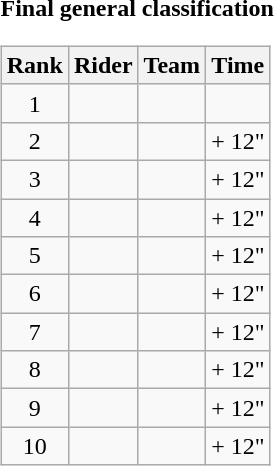<table>
<tr>
<td><strong>Final general classification</strong><br><table class="wikitable">
<tr>
<th scope="col">Rank</th>
<th scope="col">Rider</th>
<th scope="col">Team</th>
<th scope="col">Time</th>
</tr>
<tr>
<td style="text-align:center;">1</td>
<td></td>
<td></td>
<td style="text-align:right;"></td>
</tr>
<tr>
<td style="text-align:center;">2</td>
<td></td>
<td></td>
<td style="text-align:right;">+ 12"</td>
</tr>
<tr>
<td style="text-align:center;">3</td>
<td></td>
<td></td>
<td style="text-align:right;">+ 12"</td>
</tr>
<tr>
<td style="text-align:center;">4</td>
<td></td>
<td></td>
<td style="text-align:right;">+ 12"</td>
</tr>
<tr>
<td style="text-align:center;">5</td>
<td></td>
<td></td>
<td style="text-align:right;">+ 12"</td>
</tr>
<tr>
<td style="text-align:center;">6</td>
<td></td>
<td></td>
<td style="text-align:right;">+ 12"</td>
</tr>
<tr>
<td style="text-align:center;">7</td>
<td></td>
<td></td>
<td style="text-align:right;">+ 12"</td>
</tr>
<tr>
<td style="text-align:center;">8</td>
<td></td>
<td></td>
<td style="text-align:right;">+ 12"</td>
</tr>
<tr>
<td style="text-align:center;">9</td>
<td></td>
<td></td>
<td style="text-align:right;">+ 12"</td>
</tr>
<tr>
<td style="text-align:center;">10</td>
<td></td>
<td></td>
<td style="text-align:right;">+ 12"</td>
</tr>
</table>
</td>
</tr>
</table>
